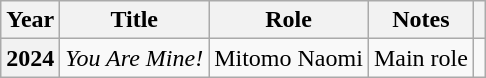<table class="wikitable plainrowheaders">
<tr>
<th scope="col">Year</th>
<th scope="col">Title</th>
<th scope="col">Role</th>
<th scope="col" class="unsortable">Notes</th>
<th scope="col" class="unsortable"></th>
</tr>
<tr>
<th scope="row">2024</th>
<td><em>You Are Mine!</em></td>
<td>Mitomo Naomi</td>
<td>Main role</td>
<td style="text-align:center"></td>
</tr>
</table>
